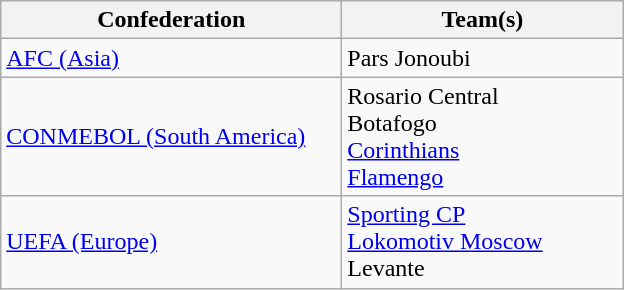<table class=wikitable>
<tr>
<th width=220>Confederation</th>
<th width=180>Team(s)</th>
</tr>
<tr>
<td><a href='#'>AFC (Asia)</a></td>
<td> Pars Jonoubi</td>
</tr>
<tr>
<td><a href='#'>CONMEBOL (South America)</a></td>
<td> Rosario Central<br> Botafogo<br> <a href='#'>Corinthians</a><br> <a href='#'>Flamengo</a></td>
</tr>
<tr>
<td><a href='#'>UEFA (Europe)</a></td>
<td> <a href='#'>Sporting CP</a><br> <a href='#'>Lokomotiv Moscow</a><br> Levante</td>
</tr>
</table>
